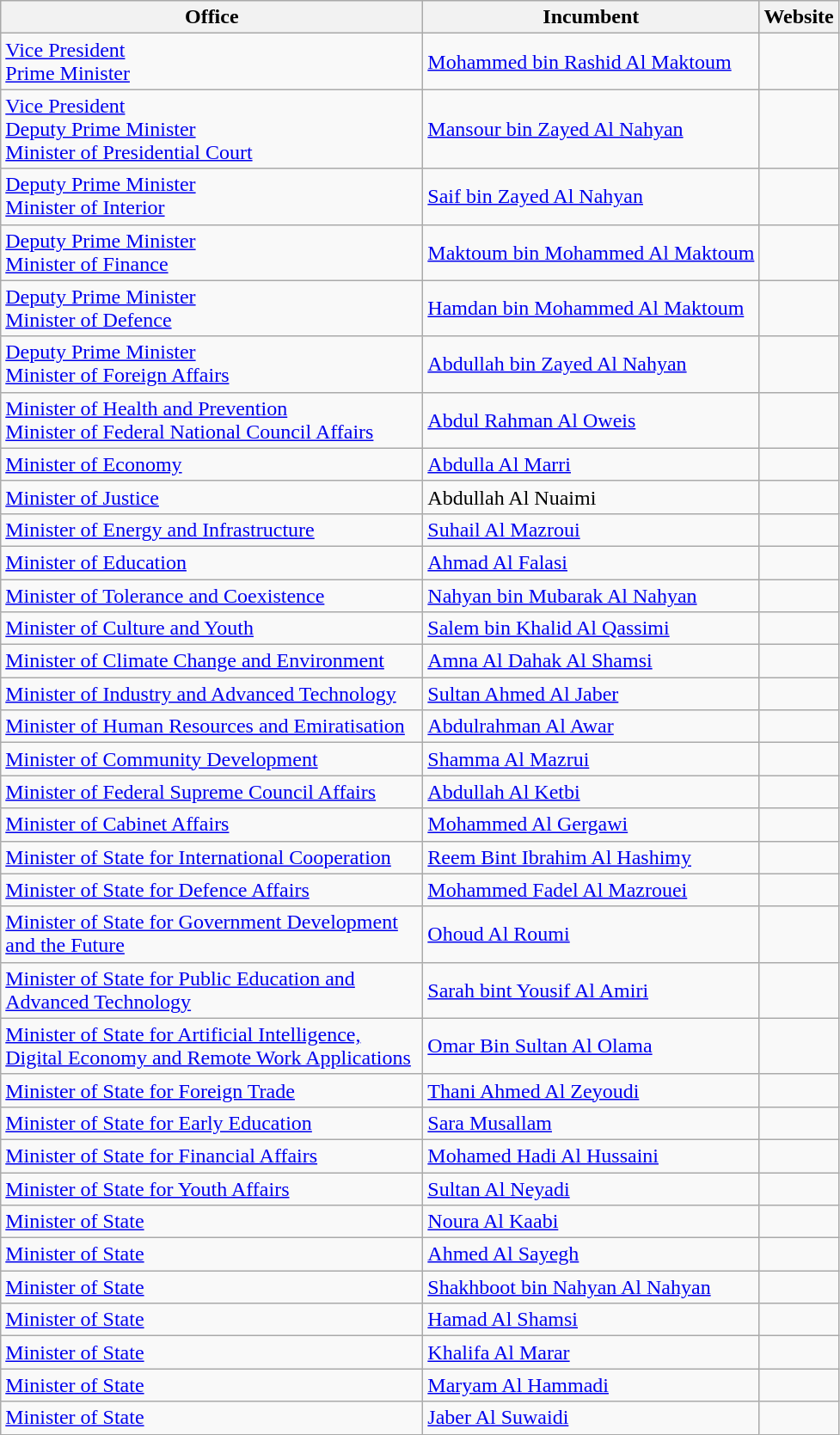<table class="wikitable">
<tr>
<th style=width:20em>Office</th>
<th>Incumbent</th>
<th>Website</th>
</tr>
<tr>
<td><a href='#'>Vice President</a><br><a href='#'>Prime Minister</a><br></td>
<td><a href='#'>Mohammed bin Rashid Al Maktoum</a></td>
<td><br></td>
</tr>
<tr>
<td><a href='#'>Vice President</a><br><a href='#'>Deputy Prime Minister</a><br><a href='#'>Minister of Presidential Court</a></td>
<td><a href='#'>Mansour bin Zayed Al Nahyan</a></td>
<td></td>
</tr>
<tr>
<td><a href='#'>Deputy Prime Minister</a><br><a href='#'>Minister of Interior</a></td>
<td><a href='#'>Saif bin Zayed Al Nahyan</a></td>
<td></td>
</tr>
<tr>
<td><a href='#'>Deputy Prime Minister</a><br><a href='#'>Minister of Finance</a></td>
<td><a href='#'>Maktoum bin Mohammed Al Maktoum</a></td>
<td></td>
</tr>
<tr>
<td><a href='#'>Deputy Prime Minister</a><br><a href='#'>Minister of Defence</a></td>
<td><a href='#'>Hamdan bin Mohammed Al Maktoum</a></td>
<td></td>
</tr>
<tr>
<td><a href='#'>Deputy Prime Minister</a><br><a href='#'>Minister of Foreign Affairs</a></td>
<td><a href='#'>Abdullah bin Zayed Al Nahyan</a></td>
<td></td>
</tr>
<tr>
<td><a href='#'>Minister of Health and Prevention</a><br><a href='#'>Minister of Federal National Council Affairs</a></td>
<td><a href='#'>Abdul Rahman Al Oweis</a></td>
<td><br></td>
</tr>
<tr>
<td><a href='#'>Minister of Economy</a></td>
<td><a href='#'>Abdulla Al Marri</a></td>
<td></td>
</tr>
<tr>
<td><a href='#'>Minister of Justice</a></td>
<td>Abdullah Al Nuaimi</td>
<td></td>
</tr>
<tr>
<td><a href='#'>Minister of Energy and Infrastructure</a></td>
<td><a href='#'>Suhail Al Mazroui</a></td>
<td></td>
</tr>
<tr>
<td><a href='#'>Minister of Education</a></td>
<td><a href='#'>Ahmad Al Falasi</a></td>
<td></td>
</tr>
<tr>
<td><a href='#'>Minister of Tolerance and Coexistence</a></td>
<td><a href='#'>Nahyan bin Mubarak Al Nahyan</a></td>
<td></td>
</tr>
<tr>
<td><a href='#'>Minister of Culture and Youth</a></td>
<td><a href='#'>Salem bin Khalid Al Qassimi</a></td>
<td></td>
</tr>
<tr>
<td><a href='#'>Minister of Climate Change and Environment</a></td>
<td><a href='#'>Amna Al Dahak Al Shamsi</a></td>
<td></td>
</tr>
<tr>
<td><a href='#'>Minister of Industry and Advanced Technology</a></td>
<td><a href='#'>Sultan Ahmed Al Jaber</a></td>
<td></td>
</tr>
<tr>
<td><a href='#'>Minister of Human Resources and Emiratisation</a></td>
<td><a href='#'>Abdulrahman Al Awar</a></td>
<td></td>
</tr>
<tr>
<td><a href='#'>Minister of Community Development</a></td>
<td><a href='#'>Shamma Al Mazrui</a></td>
<td></td>
</tr>
<tr>
<td><a href='#'>Minister of Federal Supreme Council Affairs</a></td>
<td><a href='#'>Abdullah Al Ketbi</a></td>
<td></td>
</tr>
<tr>
<td><a href='#'>Minister of Cabinet Affairs</a></td>
<td><a href='#'>Mohammed Al Gergawi</a></td>
<td></td>
</tr>
<tr>
<td><a href='#'>Minister of State for International Cooperation</a></td>
<td><a href='#'>Reem Bint Ibrahim Al Hashimy</a></td>
<td></td>
</tr>
<tr>
<td><a href='#'>Minister of State for Defence Affairs</a></td>
<td><a href='#'>Mohammed Fadel Al Mazrouei</a></td>
<td></td>
</tr>
<tr>
<td><a href='#'>Minister of State for Government Development and the Future</a></td>
<td><a href='#'>Ohoud Al Roumi</a></td>
<td></td>
</tr>
<tr>
<td><a href='#'>Minister of State for Public Education and Advanced Technology</a></td>
<td><a href='#'>Sarah bint Yousif Al Amiri</a></td>
<td><br></td>
</tr>
<tr>
<td><a href='#'>Minister of State for Artificial Intelligence, Digital Economy and Remote Work Applications</a></td>
<td><a href='#'>Omar Bin Sultan Al Olama</a></td>
<td></td>
</tr>
<tr>
<td><a href='#'>Minister of State for Foreign Trade</a></td>
<td><a href='#'>Thani Ahmed Al Zeyoudi</a></td>
<td></td>
</tr>
<tr>
<td><a href='#'>Minister of State for Early Education</a></td>
<td><a href='#'>Sara Musallam</a></td>
<td></td>
</tr>
<tr>
<td><a href='#'>Minister of State for Financial Affairs</a></td>
<td><a href='#'>Mohamed Hadi Al Hussaini</a></td>
<td></td>
</tr>
<tr>
<td><a href='#'>Minister of State for Youth Affairs</a></td>
<td><a href='#'>Sultan Al Neyadi</a></td>
<td></td>
</tr>
<tr>
<td><a href='#'>Minister of State</a></td>
<td><a href='#'>Noura Al Kaabi</a></td>
<td></td>
</tr>
<tr>
<td><a href='#'>Minister of State</a></td>
<td><a href='#'>Ahmed Al Sayegh</a></td>
<td></td>
</tr>
<tr>
<td><a href='#'>Minister of State</a></td>
<td><a href='#'>Shakhboot bin Nahyan Al Nahyan</a></td>
<td></td>
</tr>
<tr>
<td><a href='#'>Minister of State</a></td>
<td><a href='#'>Hamad Al Shamsi</a></td>
<td></td>
</tr>
<tr>
<td><a href='#'>Minister of State</a></td>
<td><a href='#'>Khalifa Al Marar</a></td>
<td></td>
</tr>
<tr>
<td><a href='#'>Minister of State</a></td>
<td><a href='#'>Maryam Al Hammadi</a></td>
<td></td>
</tr>
<tr>
<td><a href='#'>Minister of State</a></td>
<td><a href='#'>Jaber Al Suwaidi</a></td>
<td></td>
</tr>
</table>
